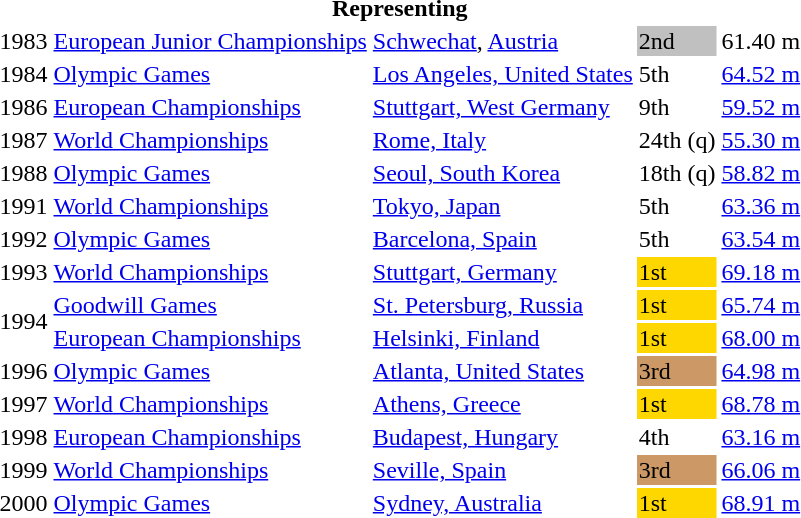<table>
<tr>
<th colspan="6">Representing </th>
</tr>
<tr>
<td>1983</td>
<td><a href='#'>European Junior Championships</a></td>
<td><a href='#'>Schwechat</a>, <a href='#'>Austria</a></td>
<td bgcolor=silver>2nd</td>
<td>61.40 m</td>
</tr>
<tr>
<td>1984</td>
<td><a href='#'>Olympic Games</a></td>
<td><a href='#'>Los Angeles, United States</a></td>
<td>5th</td>
<td><a href='#'>64.52 m</a></td>
</tr>
<tr>
<td>1986</td>
<td><a href='#'>European Championships</a></td>
<td><a href='#'>Stuttgart, West Germany</a></td>
<td>9th</td>
<td><a href='#'>59.52 m</a></td>
</tr>
<tr>
<td>1987</td>
<td><a href='#'>World Championships</a></td>
<td><a href='#'>Rome, Italy</a></td>
<td>24th (q)</td>
<td><a href='#'>55.30 m</a></td>
</tr>
<tr>
<td>1988</td>
<td><a href='#'>Olympic Games</a></td>
<td><a href='#'>Seoul, South Korea</a></td>
<td>18th (q)</td>
<td><a href='#'>58.82 m</a></td>
</tr>
<tr>
<td>1991</td>
<td><a href='#'>World Championships</a></td>
<td><a href='#'>Tokyo, Japan</a></td>
<td>5th</td>
<td><a href='#'>63.36 m</a></td>
</tr>
<tr>
<td>1992</td>
<td><a href='#'>Olympic Games</a></td>
<td><a href='#'>Barcelona, Spain</a></td>
<td>5th</td>
<td><a href='#'>63.54 m</a></td>
</tr>
<tr>
<td>1993</td>
<td><a href='#'>World Championships</a></td>
<td><a href='#'>Stuttgart, Germany</a></td>
<td bgcolor=gold>1st</td>
<td><a href='#'>69.18 m</a></td>
</tr>
<tr>
<td rowspan=2>1994</td>
<td><a href='#'>Goodwill Games</a></td>
<td><a href='#'>St. Petersburg, Russia</a></td>
<td bgcolor=gold>1st</td>
<td><a href='#'>65.74 m</a></td>
</tr>
<tr>
<td><a href='#'>European Championships</a></td>
<td><a href='#'>Helsinki, Finland</a></td>
<td bgcolor=gold>1st</td>
<td><a href='#'>68.00 m</a></td>
</tr>
<tr>
<td>1996</td>
<td><a href='#'>Olympic Games</a></td>
<td><a href='#'>Atlanta, United States</a></td>
<td bgcolor=cc9966>3rd</td>
<td><a href='#'>64.98 m</a></td>
</tr>
<tr>
<td>1997</td>
<td><a href='#'>World Championships</a></td>
<td><a href='#'>Athens, Greece</a></td>
<td bgcolor=gold>1st</td>
<td><a href='#'>68.78 m</a></td>
</tr>
<tr>
<td>1998</td>
<td><a href='#'>European Championships</a></td>
<td><a href='#'>Budapest, Hungary</a></td>
<td>4th</td>
<td><a href='#'>63.16 m</a></td>
</tr>
<tr>
<td>1999</td>
<td><a href='#'>World Championships</a></td>
<td><a href='#'>Seville, Spain</a></td>
<td bgcolor=cc9966>3rd</td>
<td><a href='#'>66.06 m</a></td>
</tr>
<tr>
<td>2000</td>
<td><a href='#'>Olympic Games</a></td>
<td><a href='#'>Sydney, Australia</a></td>
<td bgcolor=gold>1st</td>
<td><a href='#'>68.91 m</a></td>
</tr>
</table>
